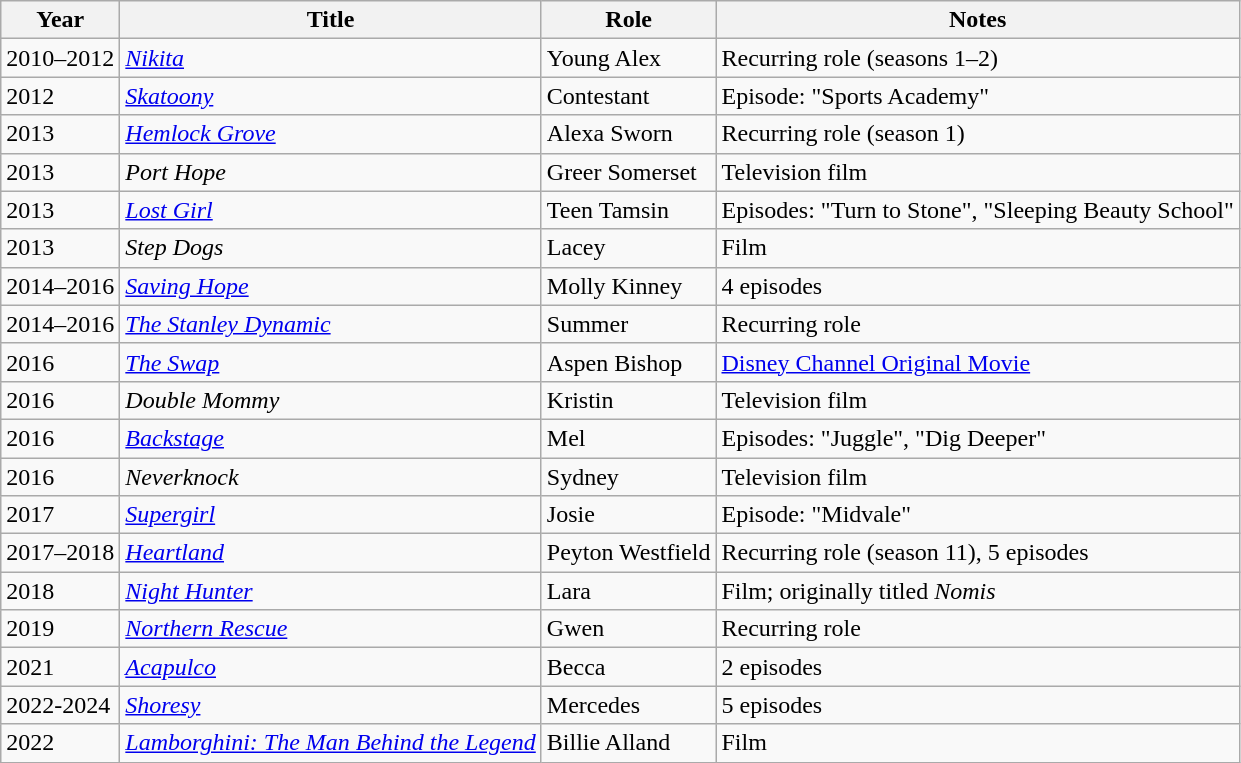<table class="wikitable sortable">
<tr>
<th>Year</th>
<th>Title</th>
<th>Role</th>
<th class="unsortable">Notes</th>
</tr>
<tr>
<td>2010–2012</td>
<td><em><a href='#'>Nikita</a></em></td>
<td>Young Alex</td>
<td>Recurring role (seasons 1–2)</td>
</tr>
<tr>
<td>2012</td>
<td><em><a href='#'>Skatoony</a></em></td>
<td>Contestant</td>
<td>Episode: "Sports Academy"</td>
</tr>
<tr>
<td>2013</td>
<td><em><a href='#'>Hemlock Grove</a></em></td>
<td>Alexa Sworn</td>
<td>Recurring role (season 1)</td>
</tr>
<tr>
<td>2013</td>
<td><em>Port Hope</em></td>
<td>Greer Somerset</td>
<td>Television film</td>
</tr>
<tr>
<td>2013</td>
<td><em><a href='#'>Lost Girl</a></em></td>
<td>Teen Tamsin</td>
<td>Episodes: "Turn to Stone", "Sleeping Beauty School"</td>
</tr>
<tr>
<td>2013</td>
<td><em>Step Dogs</em></td>
<td>Lacey</td>
<td>Film</td>
</tr>
<tr>
<td>2014–2016</td>
<td><em><a href='#'>Saving Hope</a></em></td>
<td>Molly Kinney</td>
<td>4 episodes</td>
</tr>
<tr>
<td>2014–2016</td>
<td><em><a href='#'>The Stanley Dynamic</a></em></td>
<td>Summer</td>
<td>Recurring role</td>
</tr>
<tr>
<td>2016</td>
<td><em><a href='#'>The Swap</a></em></td>
<td>Aspen Bishop</td>
<td><a href='#'>Disney Channel Original Movie</a></td>
</tr>
<tr>
<td>2016</td>
<td><em>Double Mommy</em></td>
<td>Kristin</td>
<td>Television film</td>
</tr>
<tr>
<td>2016</td>
<td><em><a href='#'>Backstage</a></em></td>
<td>Mel</td>
<td>Episodes: "Juggle", "Dig Deeper"</td>
</tr>
<tr>
<td>2016</td>
<td><em>Neverknock</em></td>
<td>Sydney</td>
<td>Television film</td>
</tr>
<tr>
<td>2017</td>
<td><em><a href='#'>Supergirl</a></em></td>
<td>Josie</td>
<td>Episode: "Midvale"</td>
</tr>
<tr>
<td>2017–2018</td>
<td><em><a href='#'>Heartland</a></em></td>
<td>Peyton Westfield</td>
<td>Recurring role (season 11), 5 episodes</td>
</tr>
<tr>
<td>2018</td>
<td><em><a href='#'>Night Hunter</a></em></td>
<td>Lara</td>
<td>Film; originally titled <em>Nomis</em></td>
</tr>
<tr>
<td>2019</td>
<td><em><a href='#'>Northern Rescue</a></em></td>
<td>Gwen</td>
<td>Recurring role</td>
</tr>
<tr>
<td>2021</td>
<td><em><a href='#'>Acapulco</a></em></td>
<td>Becca</td>
<td>2 episodes</td>
</tr>
<tr>
<td>2022-2024</td>
<td><em><a href='#'>Shoresy</a></em></td>
<td>Mercedes</td>
<td>5 episodes</td>
</tr>
<tr>
<td>2022</td>
<td><em><a href='#'>Lamborghini: The Man Behind the Legend</a></em></td>
<td>Billie Alland</td>
<td>Film</td>
</tr>
</table>
